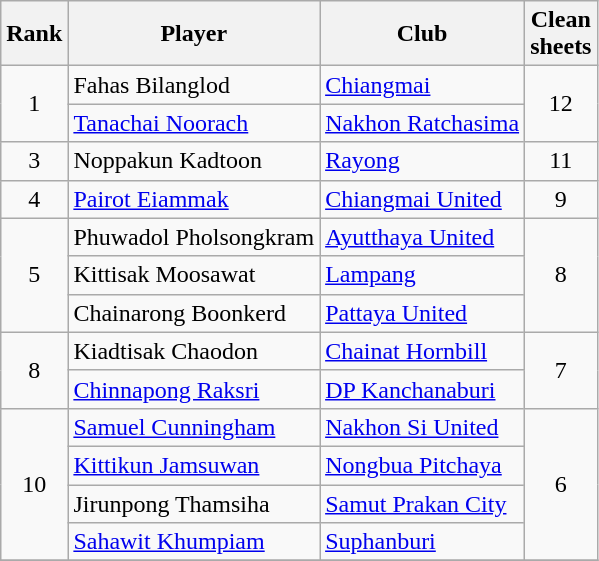<table class="wikitable" style="text-align:center">
<tr>
<th>Rank</th>
<th>Player</th>
<th>Club</th>
<th>Clean<br>sheets</th>
</tr>
<tr>
<td rowspan="2">1</td>
<td align="left"> Fahas Bilanglod</td>
<td align="left"><a href='#'>Chiangmai</a></td>
<td rowspan="2">12</td>
</tr>
<tr>
<td align="left"> <a href='#'>Tanachai Noorach</a></td>
<td align="left"><a href='#'>Nakhon Ratchasima</a></td>
</tr>
<tr>
<td>3</td>
<td align="left"> Noppakun Kadtoon</td>
<td align="left"><a href='#'>Rayong</a></td>
<td>11</td>
</tr>
<tr>
<td>4</td>
<td align="left"> <a href='#'>Pairot Eiammak</a></td>
<td align="left"><a href='#'>Chiangmai United</a></td>
<td>9</td>
</tr>
<tr>
<td rowspan="3">5</td>
<td align="left"> Phuwadol Pholsongkram</td>
<td align="left"><a href='#'>Ayutthaya United</a></td>
<td rowspan="3">8</td>
</tr>
<tr>
<td align="left"> Kittisak Moosawat</td>
<td align="left"><a href='#'>Lampang</a></td>
</tr>
<tr>
<td align="left"> Chainarong Boonkerd</td>
<td align="left"><a href='#'>Pattaya United</a></td>
</tr>
<tr>
<td rowspan="2">8</td>
<td align="left"> Kiadtisak Chaodon</td>
<td align="left"><a href='#'>Chainat Hornbill</a></td>
<td rowspan="2">7</td>
</tr>
<tr>
<td align="left"> <a href='#'>Chinnapong Raksri</a></td>
<td align="left"><a href='#'>DP Kanchanaburi</a></td>
</tr>
<tr>
<td rowspan="4">10</td>
<td align="left"> <a href='#'>Samuel Cunningham</a></td>
<td align="left"><a href='#'>Nakhon Si United</a></td>
<td rowspan="4">6</td>
</tr>
<tr>
<td align="left"> <a href='#'>Kittikun Jamsuwan</a></td>
<td align="left"><a href='#'>Nongbua Pitchaya</a></td>
</tr>
<tr>
<td align="left"> Jirunpong Thamsiha</td>
<td align="left"><a href='#'>Samut Prakan City</a></td>
</tr>
<tr>
<td align="left"> <a href='#'>Sahawit Khumpiam</a></td>
<td align="left"><a href='#'>Suphanburi</a></td>
</tr>
<tr>
</tr>
</table>
